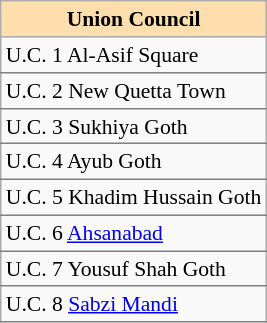<table class="sortable wikitable" align="left" style="font-size:90%">
<tr>
<th style="background:#ffdead;"><strong>Union Council</strong></th>
</tr>
<tr>
<td style="border-bottom:1px solid grey;">U.C. 1 Al-Asif Square</td>
</tr>
<tr>
<td style="border-bottom:1px solid grey;">U.C. 2 New Quetta Town</td>
</tr>
<tr>
<td style="border-bottom:1px solid grey;">U.C. 3 Sukhiya Goth</td>
</tr>
<tr>
<td style="border-bottom:1px solid grey;">U.C. 4 Ayub Goth</td>
</tr>
<tr>
<td style="border-bottom:1px solid grey;">U.C. 5 Khadim Hussain Goth</td>
</tr>
<tr>
<td style="border-bottom:1px solid grey;">U.C. 6 <a href='#'>Ahsanabad</a></td>
</tr>
<tr>
<td style="border-bottom:1px solid grey;">U.C. 7 Yousuf Shah Goth</td>
</tr>
<tr>
<td style="border-bottom:1px solid grey;">U.C. 8 <a href='#'>Sabzi Mandi</a></td>
</tr>
</table>
